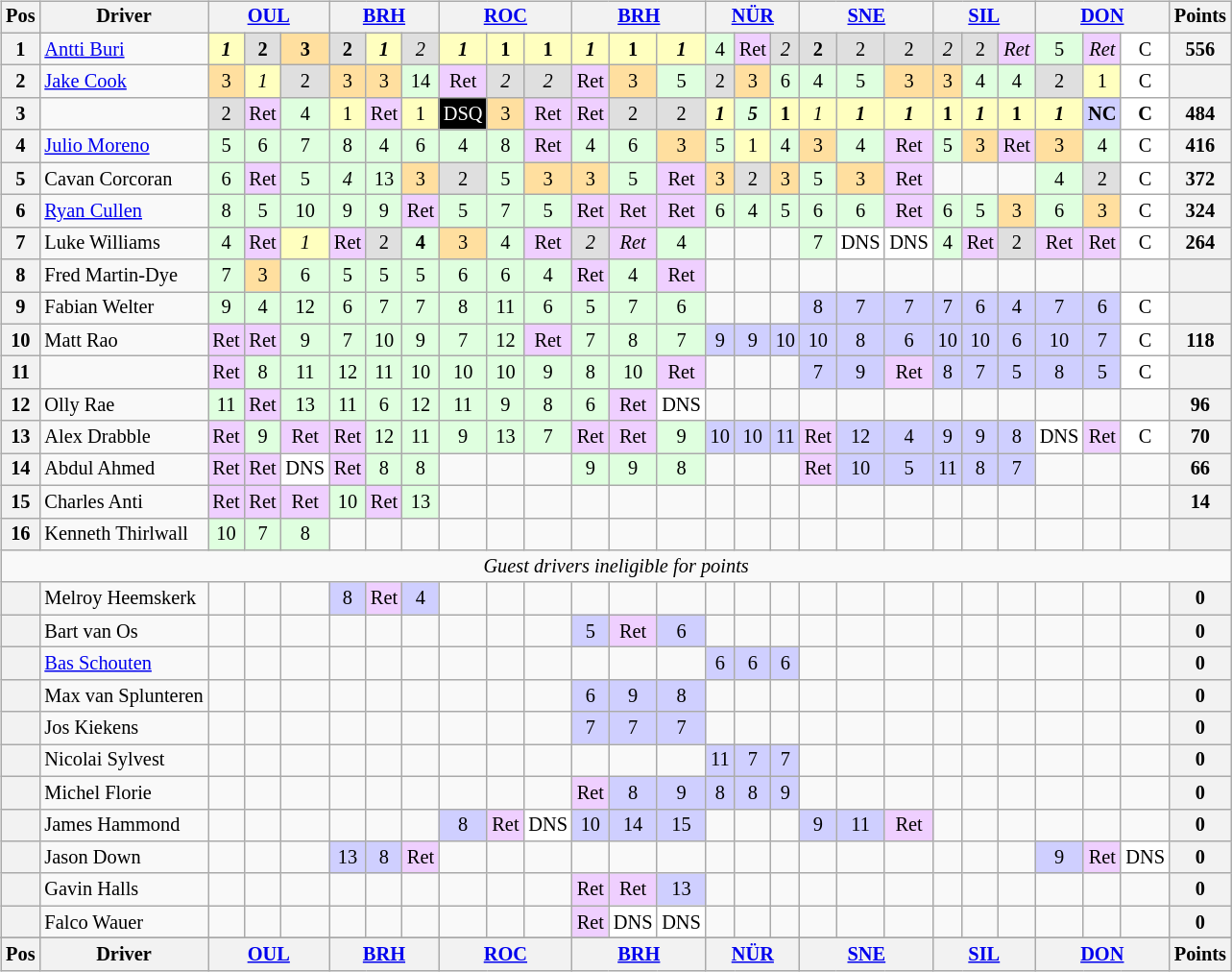<table>
<tr>
<td><br><table class="wikitable" style="font-size: 85%; text-align: center;">
<tr valign="top">
<th valign="middle">Pos</th>
<th valign="middle">Driver</th>
<th colspan=3><a href='#'>OUL</a><br></th>
<th colspan=3><a href='#'>BRH</a><br></th>
<th colspan=3><a href='#'>ROC</a><br></th>
<th colspan=3><a href='#'>BRH</a><br></th>
<th colspan=3><a href='#'>NÜR</a><br></th>
<th colspan=3><a href='#'>SNE</a><br></th>
<th colspan=3><a href='#'>SIL</a><br></th>
<th colspan=3><a href='#'>DON</a><br></th>
<th valign="middle">Points</th>
</tr>
<tr>
<th>1</th>
<td align=left> <a href='#'>Antti Buri</a></td>
<td style="background:#FFFFBF;"><strong><em>1</em></strong></td>
<td style="background:#DFDFDF;"><strong>2</strong></td>
<td style="background:#FFDF9F;"><strong>3</strong></td>
<td style="background:#DFDFDF;"><strong>2</strong></td>
<td style="background:#FFFFBF;"><strong><em>1</em></strong></td>
<td style="background:#DFDFDF;"><em>2</em></td>
<td style="background:#FFFFBF;"><strong><em>1</em></strong></td>
<td style="background:#FFFFBF;"><strong>1</strong></td>
<td style="background:#FFFFBF;"><strong>1</strong></td>
<td style="background:#FFFFBF;"><strong><em>1</em></strong></td>
<td style="background:#FFFFBF;"><strong>1</strong></td>
<td style="background:#FFFFBF;"><strong><em>1</em></strong></td>
<td style="background:#DFFFDF;">4</td>
<td style="background:#EFCFFF;">Ret</td>
<td style="background:#DFDFDF;"><em>2</em></td>
<td style="background:#DFDFDF;"><strong>2</strong></td>
<td style="background:#DFDFDF;">2</td>
<td style="background:#DFDFDF;">2</td>
<td style="background:#DFDFDF;"><em>2</em></td>
<td style="background:#DFDFDF;">2</td>
<td style="background:#EFCFFF;"><em>Ret</em></td>
<td style="background:#DFFFDF;">5</td>
<td style="background:#EFCFFF;"><em>Ret</em></td>
<td style="background:#FFFFFF;">C</td>
<th>556</th>
</tr>
<tr>
<th>2</th>
<td align=left> <a href='#'>Jake Cook</a></td>
<td style="background:#FFDF9F;">3</td>
<td style="background:#FFFFBF;"><em>1</em></td>
<td style="background:#DFDFDF;">2</td>
<td style="background:#FFDF9F;">3</td>
<td style="background:#FFDF9F;">3</td>
<td style="background:#DFFFDF;">14</td>
<td style="background:#EFCFFF;">Ret</td>
<td style="background:#DFDFDF;"><em>2</em></td>
<td style="background:#DFDFDF;"><em>2</em></td>
<td style="background:#EFCFFF;">Ret</td>
<td style="background:#FFDF9F;">3</td>
<td style="background:#DFFFDF;">5</td>
<td style="background:#DFDFDF;">2</td>
<td style="background:#FFDF9F;">3</td>
<td style="background:#DFFFDF;">6</td>
<td style="background:#DFFFDF;">4</td>
<td style="background:#DFFFDF;">5</td>
<td style="background:#FFDF9F;">3</td>
<td style="background:#FFDF9F;">3</td>
<td style="background:#DFFFDF;">4</td>
<td style="background:#DFFFDF;">4</td>
<td style="background:#DFDFDF;">2</td>
<td style="background:#FFFFBF;">1</td>
<td style="background:#FFFFFF;">C</td>
<th></th>
</tr>
<tr>
<th>3</th>
<td align=left></td>
<td style="background:#DFDFDF;">2</td>
<td style="background:#EFCFFF;">Ret</td>
<td style="background:#DFFFDF;">4</td>
<td style="background:#FFFFBF;">1</td>
<td style="background:#EFCFFF;">Ret</td>
<td style="background:#FFFFBF;">1</td>
<td style="background:#000000; color:white">DSQ</td>
<td style="background:#FFDF9F;">3</td>
<td style="background:#EFCFFF;">Ret</td>
<td style="background:#EFCFFF;">Ret</td>
<td style="background:#DFDFDF;">2</td>
<td style="background:#DFDFDF;">2</td>
<td style="background:#FFFFBF;"><strong><em>1</em></strong></td>
<td style="background:#DFFFDF;"><strong><em>5</em></strong></td>
<td style="background:#FFFFBF;"><strong>1</strong></td>
<td style="background:#FFFFBF;"><em>1</em></td>
<td style="background:#FFFFBF;"><strong><em>1</em></strong></td>
<td style="background:#FFFFBF;"><strong><em>1</em></strong></td>
<td style="background:#FFFFBF;"><strong>1</strong></td>
<td style="background:#FFFFBF;"><strong><em>1</em></strong></td>
<td style="background:#FFFFBF;"><strong>1</strong></td>
<td style="background:#FFFFBF;"><strong><em>1</em></strong></td>
<td style="background:#CFCFFF;"><strong>NC</strong></td>
<td style="background:#FFFFFF;"><strong>C</strong></td>
<th>484</th>
</tr>
<tr>
<th>4</th>
<td align=left> <a href='#'>Julio Moreno</a></td>
<td style="background:#DFFFDF;">5</td>
<td style="background:#DFFFDF;">6</td>
<td style="background:#DFFFDF;">7</td>
<td style="background:#DFFFDF;">8</td>
<td style="background:#DFFFDF;">4</td>
<td style="background:#DFFFDF;">6</td>
<td style="background:#DFFFDF;">4</td>
<td style="background:#DFFFDF;">8</td>
<td style="background:#EFCFFF;">Ret</td>
<td style="background:#DFFFDF;">4</td>
<td style="background:#DFFFDF;">6</td>
<td style="background:#FFDF9F;">3</td>
<td style="background:#DFFFDF;">5</td>
<td style="background:#FFFFBF;">1</td>
<td style="background:#DFFFDF;">4</td>
<td style="background:#FFDF9F;">3</td>
<td style="background:#DFFFDF;">4</td>
<td style="background:#EFCFFF;">Ret</td>
<td style="background:#DFFFDF;">5</td>
<td style="background:#FFDF9F;">3</td>
<td style="background:#EFCFFF;">Ret</td>
<td style="background:#FFDF9F;">3</td>
<td style="background:#DFFFDF;">4</td>
<td style="background:#FFFFFF;">C</td>
<th>416</th>
</tr>
<tr>
<th>5</th>
<td align=left> Cavan Corcoran</td>
<td style="background:#DFFFDF;">6</td>
<td style="background:#EFCFFF;">Ret</td>
<td style="background:#DFFFDF;">5</td>
<td style="background:#DFFFDF;"><em>4</em></td>
<td style="background:#DFFFDF;">13</td>
<td style="background:#FFDF9F;">3</td>
<td style="background:#DFDFDF;">2</td>
<td style="background:#DFFFDF;">5</td>
<td style="background:#FFDF9F;">3</td>
<td style="background:#FFDF9F;">3</td>
<td style="background:#DFFFDF;">5</td>
<td style="background:#EFCFFF;">Ret</td>
<td style="background:#FFDF9F;">3</td>
<td style="background:#DFDFDF;">2</td>
<td style="background:#FFDF9F;">3</td>
<td style="background:#DFFFDF;">5</td>
<td style="background:#FFDF9F;">3</td>
<td style="background:#EFCFFF;">Ret</td>
<td></td>
<td></td>
<td></td>
<td style="background:#DFFFDF;">4</td>
<td style="background:#DFDFDF;">2</td>
<td style="background:#FFFFFF;">C</td>
<th>372</th>
</tr>
<tr>
<th>6</th>
<td align=left> <a href='#'>Ryan Cullen</a></td>
<td style="background:#DFFFDF;">8</td>
<td style="background:#DFFFDF;">5</td>
<td style="background:#DFFFDF;">10</td>
<td style="background:#DFFFDF;">9</td>
<td style="background:#DFFFDF;">9</td>
<td style="background:#EFCFFF;">Ret</td>
<td style="background:#DFFFDF;">5</td>
<td style="background:#DFFFDF;">7</td>
<td style="background:#DFFFDF;">5</td>
<td style="background:#EFCFFF;">Ret</td>
<td style="background:#EFCFFF;">Ret</td>
<td style="background:#EFCFFF;">Ret</td>
<td style="background:#DFFFDF;">6</td>
<td style="background:#DFFFDF;">4</td>
<td style="background:#DFFFDF;">5</td>
<td style="background:#DFFFDF;">6</td>
<td style="background:#DFFFDF;">6</td>
<td style="background:#EFCFFF;">Ret</td>
<td style="background:#DFFFDF;">6</td>
<td style="background:#DFFFDF;">5</td>
<td style="background:#FFDF9F;">3</td>
<td style="background:#DFFFDF;">6</td>
<td style="background:#FFDF9F;">3</td>
<td style="background:#FFFFFF;">C</td>
<th>324</th>
</tr>
<tr>
<th>7</th>
<td align=left> Luke Williams</td>
<td style="background:#DFFFDF;">4</td>
<td style="background:#EFCFFF;">Ret</td>
<td style="background:#FFFFBF;"><em>1</em></td>
<td style="background:#EFCFFF;">Ret</td>
<td style="background:#DFDFDF;">2</td>
<td style="background:#DFFFDF;"><strong>4</strong></td>
<td style="background:#FFDF9F;">3</td>
<td style="background:#DFFFDF;">4</td>
<td style="background:#EFCFFF;">Ret</td>
<td style="background:#DFDFDF;"><em>2</em></td>
<td style="background:#EFCFFF;"><em>Ret</em></td>
<td style="background:#DFFFDF;">4</td>
<td></td>
<td></td>
<td></td>
<td style="background:#DFFFDF;">7</td>
<td style="background:#FFFFFF;">DNS</td>
<td style="background:#FFFFFF;">DNS</td>
<td style="background:#DFFFDF;">4</td>
<td style="background:#EFCFFF;">Ret</td>
<td style="background:#DFDFDF;">2</td>
<td style="background:#EFCFFF;">Ret</td>
<td style="background:#EFCFFF;">Ret</td>
<td style="background:#FFFFFF;">C</td>
<th>264</th>
</tr>
<tr>
<th>8</th>
<td align=left> Fred Martin-Dye</td>
<td style="background:#DFFFDF;">7</td>
<td style="background:#FFDF9F;">3</td>
<td style="background:#DFFFDF;">6</td>
<td style="background:#DFFFDF;">5</td>
<td style="background:#DFFFDF;">5</td>
<td style="background:#DFFFDF;">5</td>
<td style="background:#DFFFDF;">6</td>
<td style="background:#DFFFDF;">6</td>
<td style="background:#DFFFDF;">4</td>
<td style="background:#EFCFFF;">Ret</td>
<td style="background:#DFFFDF;">4</td>
<td style="background:#EFCFFF;">Ret</td>
<td></td>
<td></td>
<td></td>
<td></td>
<td></td>
<td></td>
<td></td>
<td></td>
<td></td>
<td></td>
<td></td>
<td></td>
<th></th>
</tr>
<tr>
<th>9</th>
<td align=left> Fabian Welter</td>
<td style="background:#DFFFDF;">9</td>
<td style="background:#DFFFDF;">4</td>
<td style="background:#DFFFDF;">12</td>
<td style="background:#DFFFDF;">6</td>
<td style="background:#DFFFDF;">7</td>
<td style="background:#DFFFDF;">7</td>
<td style="background:#DFFFDF;">8</td>
<td style="background:#DFFFDF;">11</td>
<td style="background:#DFFFDF;">6</td>
<td style="background:#DFFFDF;">5</td>
<td style="background:#DFFFDF;">7</td>
<td style="background:#DFFFDF;">6</td>
<td></td>
<td></td>
<td></td>
<td style="background:#CFCFFF;">8</td>
<td style="background:#CFCFFF;">7</td>
<td style="background:#CFCFFF;">7</td>
<td style="background:#CFCFFF;">7</td>
<td style="background:#CFCFFF;">6</td>
<td style="background:#CFCFFF;">4</td>
<td style="background:#CFCFFF;">7</td>
<td style="background:#CFCFFF;">6</td>
<td style="background:#FFFFFF;">C</td>
<th></th>
</tr>
<tr>
<th>10</th>
<td align=left> Matt Rao</td>
<td style="background:#EFCFFF;">Ret</td>
<td style="background:#EFCFFF;">Ret</td>
<td style="background:#DFFFDF;">9</td>
<td style="background:#DFFFDF;">7</td>
<td style="background:#DFFFDF;">10</td>
<td style="background:#DFFFDF;">9</td>
<td style="background:#DFFFDF;">7</td>
<td style="background:#DFFFDF;">12</td>
<td style="background:#EFCFFF;">Ret</td>
<td style="background:#DFFFDF;">7</td>
<td style="background:#DFFFDF;">8</td>
<td style="background:#DFFFDF;">7</td>
<td style="background:#CFCFFF;">9</td>
<td style="background:#CFCFFF;">9</td>
<td style="background:#CFCFFF;">10</td>
<td style="background:#CFCFFF;">10</td>
<td style="background:#CFCFFF;">8</td>
<td style="background:#CFCFFF;">6</td>
<td style="background:#CFCFFF;">10</td>
<td style="background:#CFCFFF;">10</td>
<td style="background:#CFCFFF;">6</td>
<td style="background:#CFCFFF;">10</td>
<td style="background:#CFCFFF;">7</td>
<td style="background:#FFFFFF;">C</td>
<th>118</th>
</tr>
<tr>
<th>11</th>
<td align=left></td>
<td style="background:#EFCFFF;">Ret</td>
<td style="background:#DFFFDF;">8</td>
<td style="background:#DFFFDF;">11</td>
<td style="background:#DFFFDF;">12</td>
<td style="background:#DFFFDF;">11</td>
<td style="background:#DFFFDF;">10</td>
<td style="background:#DFFFDF;">10</td>
<td style="background:#DFFFDF;">10</td>
<td style="background:#DFFFDF;">9</td>
<td style="background:#DFFFDF;">8</td>
<td style="background:#DFFFDF;">10</td>
<td style="background:#EFCFFF;">Ret</td>
<td></td>
<td></td>
<td></td>
<td style="background:#CFCFFF;">7</td>
<td style="background:#CFCFFF;">9</td>
<td style="background:#EFCFFF;">Ret</td>
<td style="background:#CFCFFF;">8</td>
<td style="background:#CFCFFF;">7</td>
<td style="background:#CFCFFF;">5</td>
<td style="background:#CFCFFF;">8</td>
<td style="background:#CFCFFF;">5</td>
<td style="background:#FFFFFF;">C</td>
<th></th>
</tr>
<tr>
<th>12</th>
<td align=left> Olly Rae</td>
<td style="background:#DFFFDF;">11</td>
<td style="background:#EFCFFF;">Ret</td>
<td style="background:#DFFFDF;">13</td>
<td style="background:#DFFFDF;">11</td>
<td style="background:#DFFFDF;">6</td>
<td style="background:#DFFFDF;">12</td>
<td style="background:#DFFFDF;">11</td>
<td style="background:#DFFFDF;">9</td>
<td style="background:#DFFFDF;">8</td>
<td style="background:#DFFFDF;">6</td>
<td style="background:#EFCFFF;">Ret</td>
<td style="background:#FFFFFF;">DNS</td>
<td></td>
<td></td>
<td></td>
<td></td>
<td></td>
<td></td>
<td></td>
<td></td>
<td></td>
<td></td>
<td></td>
<td></td>
<th>96</th>
</tr>
<tr>
<th>13</th>
<td align=left> Alex Drabble</td>
<td style="background:#EFCFFF;">Ret</td>
<td style="background:#DFFFDF;">9</td>
<td style="background:#EFCFFF;">Ret</td>
<td style="background:#EFCFFF;">Ret</td>
<td style="background:#DFFFDF;">12</td>
<td style="background:#DFFFDF;">11</td>
<td style="background:#DFFFDF;">9</td>
<td style="background:#DFFFDF;">13</td>
<td style="background:#DFFFDF;">7</td>
<td style="background:#EFCFFF;">Ret</td>
<td style="background:#EFCFFF;">Ret</td>
<td style="background:#DFFFDF;">9</td>
<td style="background:#CFCFFF;">10</td>
<td style="background:#CFCFFF;">10</td>
<td style="background:#CFCFFF;">11</td>
<td style="background:#EFCFFF;">Ret</td>
<td style="background:#CFCFFF;">12</td>
<td style="background:#CFCFFF;">4</td>
<td style="background:#CFCFFF;">9</td>
<td style="background:#CFCFFF;">9</td>
<td style="background:#CFCFFF;">8</td>
<td style="background:#FFFFFF;">DNS</td>
<td style="background:#EFCFFF;">Ret</td>
<td style="background:#FFFFFF;">C</td>
<th>70</th>
</tr>
<tr>
<th>14</th>
<td align=left> Abdul Ahmed</td>
<td style="background:#EFCFFF;">Ret</td>
<td style="background:#EFCFFF;">Ret</td>
<td style="background:#FFFFFF;">DNS</td>
<td style="background:#EFCFFF;">Ret</td>
<td style="background:#DFFFDF;">8</td>
<td style="background:#DFFFDF;">8</td>
<td></td>
<td></td>
<td></td>
<td style="background:#DFFFDF;">9</td>
<td style="background:#DFFFDF;">9</td>
<td style="background:#DFFFDF;">8</td>
<td></td>
<td></td>
<td></td>
<td style="background:#EFCFFF;">Ret</td>
<td style="background:#CFCFFF;">10</td>
<td style="background:#CFCFFF;">5</td>
<td style="background:#CFCFFF;">11</td>
<td style="background:#CFCFFF;">8</td>
<td style="background:#CFCFFF;">7</td>
<td></td>
<td></td>
<td></td>
<th>66</th>
</tr>
<tr>
<th>15</th>
<td align=left> Charles Anti</td>
<td style="background:#EFCFFF;">Ret</td>
<td style="background:#EFCFFF;">Ret</td>
<td style="background:#EFCFFF;">Ret</td>
<td style="background:#DFFFDF;">10</td>
<td style="background:#EFCFFF;">Ret</td>
<td style="background:#DFFFDF;">13</td>
<td></td>
<td></td>
<td></td>
<td></td>
<td></td>
<td></td>
<td></td>
<td></td>
<td></td>
<td></td>
<td></td>
<td></td>
<td></td>
<td></td>
<td></td>
<td></td>
<td></td>
<td></td>
<th>14</th>
</tr>
<tr>
<th>16</th>
<td align=left> Kenneth Thirlwall</td>
<td style="background:#DFFFDF;">10</td>
<td style="background:#DFFFDF;">7</td>
<td style="background:#DFFFDF;">8</td>
<td></td>
<td></td>
<td></td>
<td></td>
<td></td>
<td></td>
<td></td>
<td></td>
<td></td>
<td></td>
<td></td>
<td></td>
<td></td>
<td></td>
<td></td>
<td></td>
<td></td>
<td></td>
<td></td>
<td></td>
<td></td>
<th></th>
</tr>
<tr>
<td colspan=27 align=center><em>Guest drivers ineligible for points</em></td>
</tr>
<tr>
<th></th>
<td align=left> Melroy Heemskerk</td>
<td></td>
<td></td>
<td></td>
<td style="background:#CFCFFF;">8</td>
<td style="background:#EFCFFF;">Ret</td>
<td style="background:#CFCFFF;">4</td>
<td></td>
<td></td>
<td></td>
<td></td>
<td></td>
<td></td>
<td></td>
<td></td>
<td></td>
<td></td>
<td></td>
<td></td>
<td></td>
<td></td>
<td></td>
<td></td>
<td></td>
<td></td>
<th>0</th>
</tr>
<tr>
<th></th>
<td align=left> Bart van Os</td>
<td></td>
<td></td>
<td></td>
<td></td>
<td></td>
<td></td>
<td></td>
<td></td>
<td></td>
<td style="background:#CFCFFF;">5</td>
<td style="background:#EFCFFF;">Ret</td>
<td style="background:#CFCFFF;">6</td>
<td></td>
<td></td>
<td></td>
<td></td>
<td></td>
<td></td>
<td></td>
<td></td>
<td></td>
<td></td>
<td></td>
<td></td>
<th>0</th>
</tr>
<tr>
<th></th>
<td align=left> <a href='#'>Bas Schouten</a></td>
<td></td>
<td></td>
<td></td>
<td></td>
<td></td>
<td></td>
<td></td>
<td></td>
<td></td>
<td></td>
<td></td>
<td></td>
<td style="background:#CFCFFF;">6</td>
<td style="background:#CFCFFF;">6</td>
<td style="background:#CFCFFF;">6</td>
<td></td>
<td></td>
<td></td>
<td></td>
<td></td>
<td></td>
<td></td>
<td></td>
<td></td>
<th>0</th>
</tr>
<tr>
<th></th>
<td align=left nowrap> Max van Splunteren</td>
<td></td>
<td></td>
<td></td>
<td></td>
<td></td>
<td></td>
<td></td>
<td></td>
<td></td>
<td style="background:#CFCFFF;">6</td>
<td style="background:#CFCFFF;">9</td>
<td style="background:#CFCFFF;">8</td>
<td></td>
<td></td>
<td></td>
<td></td>
<td></td>
<td></td>
<td></td>
<td></td>
<td></td>
<td></td>
<td></td>
<td></td>
<th>0</th>
</tr>
<tr>
<th></th>
<td align=left> Jos Kiekens</td>
<td></td>
<td></td>
<td></td>
<td></td>
<td></td>
<td></td>
<td></td>
<td></td>
<td></td>
<td style="background:#CFCFFF;">7</td>
<td style="background:#CFCFFF;">7</td>
<td style="background:#CFCFFF;">7</td>
<td></td>
<td></td>
<td></td>
<td></td>
<td></td>
<td></td>
<td></td>
<td></td>
<td></td>
<td></td>
<td></td>
<td></td>
<th>0</th>
</tr>
<tr>
<th></th>
<td align=left> Nicolai Sylvest</td>
<td></td>
<td></td>
<td></td>
<td></td>
<td></td>
<td></td>
<td></td>
<td></td>
<td></td>
<td></td>
<td></td>
<td></td>
<td style="background:#CFCFFF;">11</td>
<td style="background:#CFCFFF;">7</td>
<td style="background:#CFCFFF;">7</td>
<td></td>
<td></td>
<td></td>
<td></td>
<td></td>
<td></td>
<td></td>
<td></td>
<td></td>
<th>0</th>
</tr>
<tr>
<th></th>
<td align=left> Michel Florie</td>
<td></td>
<td></td>
<td></td>
<td></td>
<td></td>
<td></td>
<td></td>
<td></td>
<td></td>
<td style="background:#EFCFFF;">Ret</td>
<td style="background:#CFCFFF;">8</td>
<td style="background:#CFCFFF;">9</td>
<td style="background:#CFCFFF;">8</td>
<td style="background:#CFCFFF;">8</td>
<td style="background:#CFCFFF;">9</td>
<td></td>
<td></td>
<td></td>
<td></td>
<td></td>
<td></td>
<td></td>
<td></td>
<td></td>
<th>0</th>
</tr>
<tr>
<th></th>
<td align=left> James Hammond</td>
<td></td>
<td></td>
<td></td>
<td></td>
<td></td>
<td></td>
<td style="background:#CFCFFF;">8</td>
<td style="background:#EFCFFF;">Ret</td>
<td style="background:#FFFFFF;">DNS</td>
<td style="background:#CFCFFF;">10</td>
<td style="background:#CFCFFF;">14</td>
<td style="background:#CFCFFF;">15</td>
<td></td>
<td></td>
<td></td>
<td style="background:#CFCFFF;">9</td>
<td style="background:#CFCFFF;">11</td>
<td style="background:#EFCFFF;">Ret</td>
<td></td>
<td></td>
<td></td>
<td></td>
<td></td>
<td></td>
<th>0</th>
</tr>
<tr>
<th></th>
<td align=left> Jason Down</td>
<td></td>
<td></td>
<td></td>
<td style="background:#CFCFFF;">13</td>
<td style="background:#CFCFFF;">8</td>
<td style="background:#EFCFFF;">Ret</td>
<td></td>
<td></td>
<td></td>
<td></td>
<td></td>
<td></td>
<td></td>
<td></td>
<td></td>
<td></td>
<td></td>
<td></td>
<td></td>
<td></td>
<td></td>
<td style="background:#CFCFFF;">9</td>
<td style="background:#EFCFFF;">Ret</td>
<td style="background:#FFFFFF;">DNS</td>
<th>0</th>
</tr>
<tr>
<th></th>
<td align=left> Gavin Halls</td>
<td></td>
<td></td>
<td></td>
<td></td>
<td></td>
<td></td>
<td></td>
<td></td>
<td></td>
<td style="background:#EFCFFF;">Ret</td>
<td style="background:#EFCFFF;">Ret</td>
<td style="background:#CFCFFF;">13</td>
<td></td>
<td></td>
<td></td>
<td></td>
<td></td>
<td></td>
<td></td>
<td></td>
<td></td>
<td></td>
<td></td>
<td></td>
<th>0</th>
</tr>
<tr>
<th></th>
<td align=left> Falco Wauer</td>
<td></td>
<td></td>
<td></td>
<td></td>
<td></td>
<td></td>
<td></td>
<td></td>
<td></td>
<td style="background:#EFCFFF;">Ret</td>
<td style="background:#FFFFFF;">DNS</td>
<td style="background:#FFFFFF;">DNS</td>
<td></td>
<td></td>
<td></td>
<td></td>
<td></td>
<td></td>
<td></td>
<td></td>
<td></td>
<td></td>
<td></td>
<td></td>
<th>0</th>
</tr>
<tr>
</tr>
<tr valign="top">
<th valign="middle">Pos</th>
<th valign="middle">Driver</th>
<th colspan=3><a href='#'>OUL</a><br></th>
<th colspan=3><a href='#'>BRH</a><br></th>
<th colspan=3><a href='#'>ROC</a><br></th>
<th colspan=3><a href='#'>BRH</a><br></th>
<th colspan=3><a href='#'>NÜR</a><br></th>
<th colspan=3><a href='#'>SNE</a><br></th>
<th colspan=3><a href='#'>SIL</a><br></th>
<th colspan=3><a href='#'>DON</a><br></th>
<th valign="middle">Points</th>
</tr>
</table>
</td>
<td valign="top"><br></td>
</tr>
</table>
